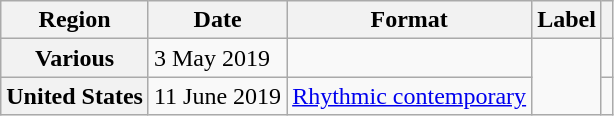<table class="wikitable plainrowheaders">
<tr>
<th>Region</th>
<th>Date</th>
<th>Format</th>
<th>Label</th>
<th></th>
</tr>
<tr>
<th scope="row">Various</th>
<td>3 May 2019</td>
<td></td>
<td rowspan="2"></td>
<td></td>
</tr>
<tr>
<th scope="row">United States</th>
<td>11 June 2019</td>
<td><a href='#'>Rhythmic contemporary</a></td>
<td></td>
</tr>
</table>
